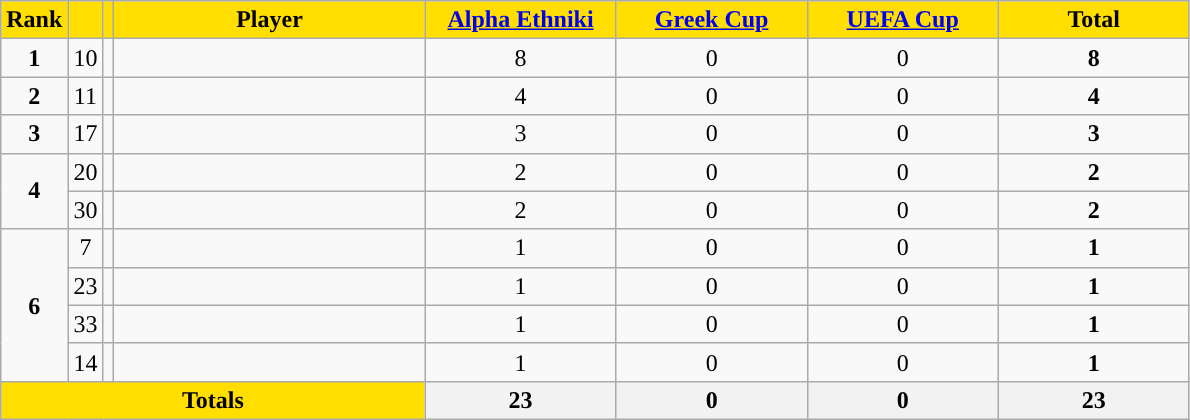<table class="wikitable sortable" style="text-align: center">
<tr>
<th style="background:#FFDE00">Rank</th>
<th style="background:#FFDE00"></th>
<th style="background:#FFDE00"></th>
<th width=200 style="background:#FFDE00">Player</th>
<th width=120 style="background:#FFDE00"><a href='#'>Alpha Ethniki</a></th>
<th width=120 style="background:#FFDE00"><a href='#'>Greek Cup</a></th>
<th width=120 style="background:#FFDE00"><a href='#'>UEFA Cup</a></th>
<th width=120 style="background:#FFDE00">Total</th>
</tr>
<tr>
<td><strong>1</strong></td>
<td>10</td>
<td></td>
<td align=left></td>
<td>8</td>
<td>0</td>
<td>0</td>
<td><strong>8</strong></td>
</tr>
<tr>
<td><strong>2</strong></td>
<td>11</td>
<td></td>
<td align=left></td>
<td>4</td>
<td>0</td>
<td>0</td>
<td><strong>4</strong></td>
</tr>
<tr>
<td><strong>3</strong></td>
<td>17</td>
<td></td>
<td align=left></td>
<td>3</td>
<td>0</td>
<td>0</td>
<td><strong>3</strong></td>
</tr>
<tr>
<td rowspan=2><strong>4</strong></td>
<td>20</td>
<td></td>
<td align=left></td>
<td>2</td>
<td>0</td>
<td>0</td>
<td><strong>2</strong></td>
</tr>
<tr>
<td>30</td>
<td></td>
<td align=left></td>
<td>2</td>
<td>0</td>
<td>0</td>
<td><strong>2</strong></td>
</tr>
<tr>
<td rowspan=4><strong>6</strong></td>
<td>7</td>
<td></td>
<td align=left></td>
<td>1</td>
<td>0</td>
<td>0</td>
<td><strong>1</strong></td>
</tr>
<tr>
<td>23</td>
<td></td>
<td align=left></td>
<td>1</td>
<td>0</td>
<td>0</td>
<td><strong>1</strong></td>
</tr>
<tr>
<td>33</td>
<td></td>
<td align=left></td>
<td>1</td>
<td>0</td>
<td>0</td>
<td><strong>1</strong></td>
</tr>
<tr>
<td>14</td>
<td></td>
<td align=left></td>
<td>1</td>
<td>0</td>
<td>0</td>
<td><strong>1</strong></td>
</tr>
<tr class="sortbottom">
<th colspan=4 style="background:#FFDE00"><strong>Totals</strong></th>
<th><strong>23</strong></th>
<th><strong> 0</strong></th>
<th><strong> 0</strong></th>
<th><strong>23</strong></th>
</tr>
</table>
